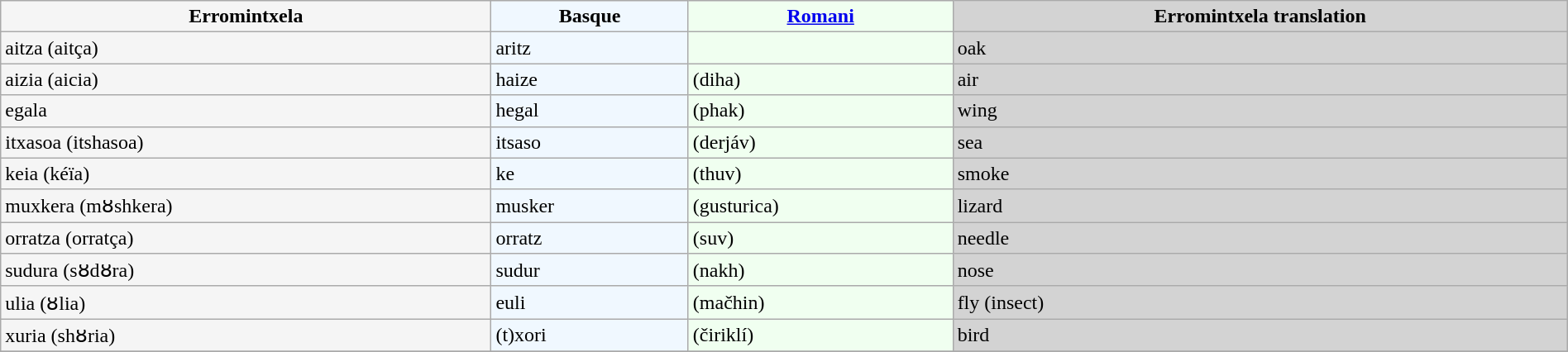<table class="wikitable" style="width:100%; font-size: 100%">
<tr>
<th style="background-color: whitesmoke"><strong>Erromintxela</strong></th>
<th style="background-color: aliceblue"><strong>Basque</strong></th>
<th style="background-color: honeydew"><strong><a href='#'>Romani</a></strong></th>
<th style="background-color: lightgrey"><strong>Erromintxela translation</strong></th>
</tr>
<tr>
<td style="background-color: whitesmoke">aitza (aitça)</td>
<td style="background-color: aliceblue">aritz</td>
<td style="background-color: honeydew"></td>
<td style="background-color: lightgrey">oak</td>
</tr>
<tr>
<td style="background-color: whitesmoke">aizia (aicia)</td>
<td style="background-color: aliceblue">haize</td>
<td style="background-color: honeydew">(diha)</td>
<td style="background-color: lightgrey">air</td>
</tr>
<tr>
<td style="background-color: whitesmoke">egala</td>
<td style="background-color: aliceblue">hegal</td>
<td style="background-color: honeydew">(phak)</td>
<td style="background-color: lightgrey">wing</td>
</tr>
<tr>
<td style="background-color: whitesmoke">itxasoa (itshasoa)</td>
<td style="background-color: aliceblue">itsaso</td>
<td style="background-color: honeydew">(derjáv)</td>
<td style="background-color: lightgrey">sea</td>
</tr>
<tr>
<td style="background-color: whitesmoke">keia (kéïa)</td>
<td style="background-color: aliceblue">ke</td>
<td style="background-color: honeydew">(thuv)</td>
<td style="background-color: lightgrey">smoke</td>
</tr>
<tr>
<td style="background-color: whitesmoke">muxkera (mȣshkera)</td>
<td style="background-color: aliceblue">musker</td>
<td style="background-color: honeydew">(gusturica)</td>
<td style="background-color: lightgrey">lizard</td>
</tr>
<tr>
<td style="background-color: whitesmoke">orratza (orratça)</td>
<td style="background-color: aliceblue">orratz</td>
<td style="background-color: honeydew">(suv)</td>
<td style="background-color: lightgrey">needle</td>
</tr>
<tr>
<td style="background-color: whitesmoke">sudura (sȣdȣra)</td>
<td style="background-color: aliceblue">sudur</td>
<td style="background-color: honeydew">(nakh)</td>
<td style="background-color: lightgrey">nose</td>
</tr>
<tr>
<td style="background-color: whitesmoke">ulia (ȣlia)</td>
<td style="background-color: aliceblue">euli</td>
<td style="background-color: honeydew">(mačhin)</td>
<td style="background-color: lightgrey">fly (insect)</td>
</tr>
<tr>
<td style="background-color: whitesmoke">xuria (shȣria)</td>
<td style="background-color: aliceblue">(t)xori</td>
<td style="background-color: honeydew">(čiriklí)</td>
<td style="background-color: lightgrey">bird</td>
</tr>
<tr>
</tr>
</table>
